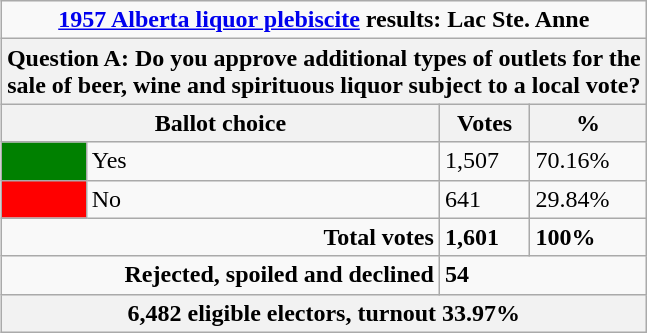<table class="wikitable" align=right>
<tr>
<td colspan=4 align=center><strong><a href='#'>1957 Alberta liquor plebiscite</a> results: Lac Ste. Anne</strong></td>
</tr>
<tr>
<th colspan=4>Question A: Do you approve additional types of outlets for the<br> sale of beer, wine and spirituous liquor subject to a local vote?</th>
</tr>
<tr>
<th colspan=2>Ballot choice</th>
<th>Votes</th>
<th>%</th>
</tr>
<tr>
<td bgcolor=green></td>
<td>Yes</td>
<td>1,507</td>
<td>70.16%</td>
</tr>
<tr>
<td bgcolor=red></td>
<td>No</td>
<td>641</td>
<td>29.84%</td>
</tr>
<tr>
<td align=right colspan=2><strong>Total votes</strong></td>
<td><strong>1,601</strong></td>
<td><strong>100%</strong></td>
</tr>
<tr>
<td align=right colspan=2><strong>Rejected, spoiled and declined</strong></td>
<td colspan=2><strong>54</strong></td>
</tr>
<tr>
<th colspan=4>6,482 eligible electors, turnout 33.97%</th>
</tr>
</table>
